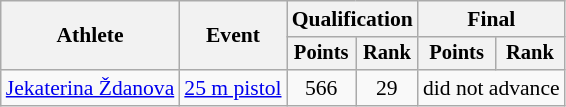<table class="wikitable" style="text-align:center; font-size:90%">
<tr>
<th rowspan=2>Athlete</th>
<th rowspan=2>Event</th>
<th colspan=2>Qualification</th>
<th colspan=2>Final</th>
</tr>
<tr style="font-size:95%">
<th>Points</th>
<th>Rank</th>
<th>Points</th>
<th>Rank</th>
</tr>
<tr>
<td align=left><a href='#'>Jekaterina Ždanova</a></td>
<td align=left><a href='#'>25 m pistol</a></td>
<td>566</td>
<td>29</td>
<td colspan=2>did not advance</td>
</tr>
</table>
